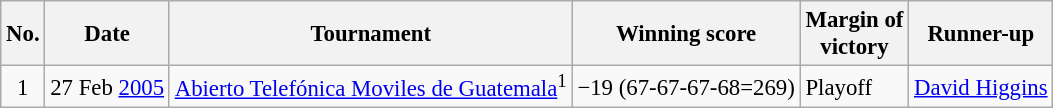<table class="wikitable" style="font-size:95%;">
<tr>
<th>No.</th>
<th>Date</th>
<th>Tournament</th>
<th>Winning score</th>
<th>Margin of<br>victory</th>
<th>Runner-up</th>
</tr>
<tr>
<td align=center>1</td>
<td align=right>27 Feb <a href='#'>2005</a></td>
<td><a href='#'>Abierto Telefónica Moviles de Guatemala</a><sup>1</sup></td>
<td>−19 (67-67-67-68=269)</td>
<td>Playoff</td>
<td> <a href='#'>David Higgins</a></td>
</tr>
</table>
